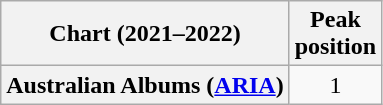<table class="wikitable plainrowheaders" style="text-align:center">
<tr>
<th scope="col">Chart (2021–2022)</th>
<th scope="col">Peak<br>position</th>
</tr>
<tr>
<th scope="row">Australian Albums (<a href='#'>ARIA</a>)</th>
<td>1</td>
</tr>
</table>
